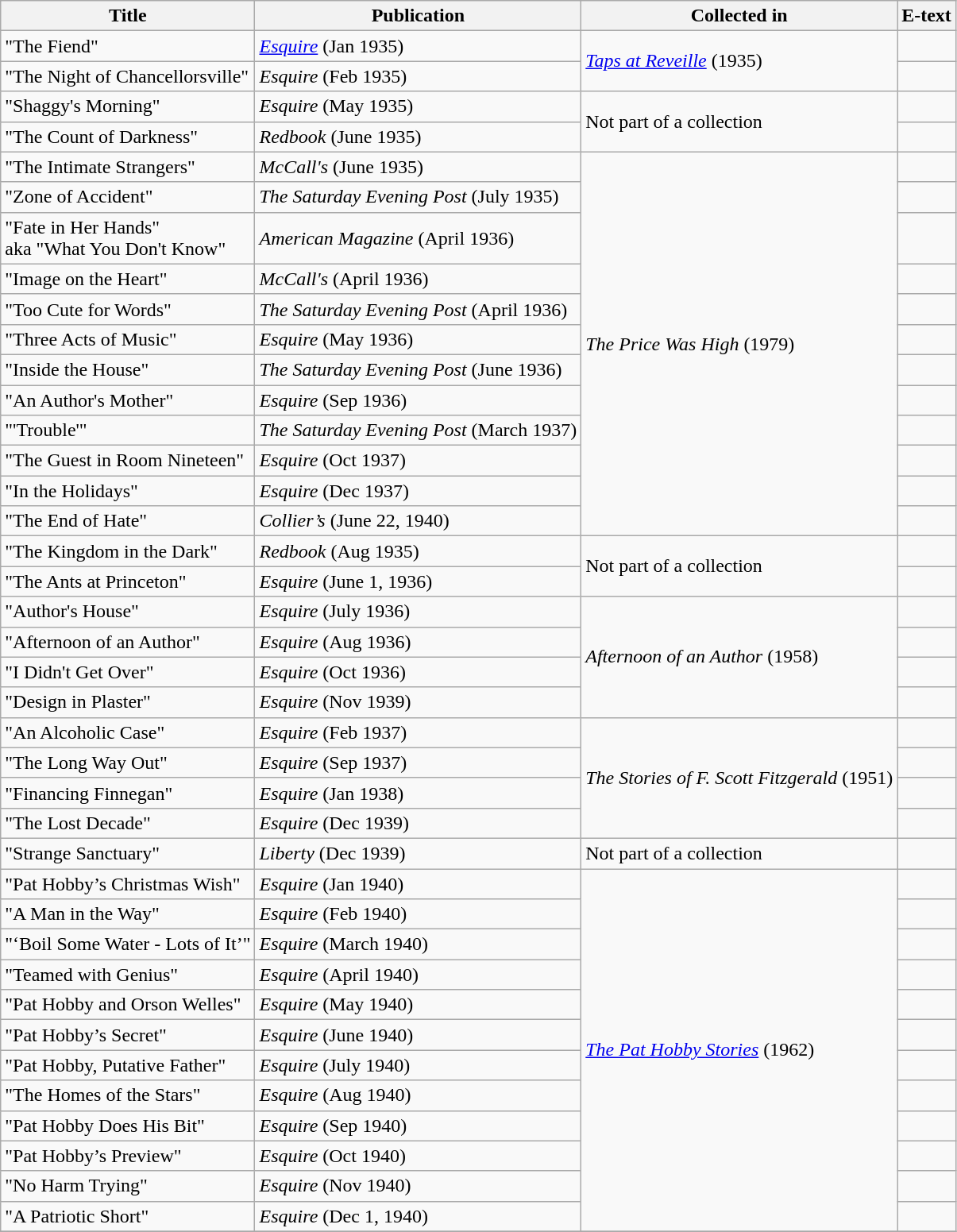<table class="wikitable">
<tr>
<th>Title</th>
<th>Publication</th>
<th>Collected  in</th>
<th>E-text</th>
</tr>
<tr>
<td>"The Fiend"</td>
<td><em><a href='#'>Esquire</a></em> (Jan 1935)</td>
<td rowspan=2><em><a href='#'>Taps at Reveille</a></em> (1935)</td>
<td></td>
</tr>
<tr>
<td>"The Night of Chancellorsville"</td>
<td><em>Esquire</em> (Feb 1935)</td>
<td></td>
</tr>
<tr>
<td>"Shaggy's Morning"</td>
<td><em>Esquire</em> (May 1935)</td>
<td rowspan=2>Not part of a collection</td>
<td></td>
</tr>
<tr>
<td>"The Count of Darkness"</td>
<td><em>Redbook</em> (June 1935)</td>
<td></td>
</tr>
<tr>
<td>"The Intimate Strangers"</td>
<td><em>McCall's</em> (June 1935)</td>
<td rowspan=12><em>The Price Was High</em> (1979)</td>
<td></td>
</tr>
<tr>
<td>"Zone of Accident"</td>
<td><em>The Saturday Evening Post</em> (July 1935)</td>
<td></td>
</tr>
<tr>
<td>"Fate in Her Hands"<br>aka "What You Don't Know"</td>
<td><em>American Magazine</em> (April 1936)</td>
<td></td>
</tr>
<tr>
<td>"Image on the Heart"</td>
<td><em>McCall's</em> (April 1936)</td>
<td></td>
</tr>
<tr>
<td>"Too Cute for Words"</td>
<td><em>The Saturday Evening Post</em> (April 1936)</td>
<td></td>
</tr>
<tr>
<td>"Three Acts of Music"</td>
<td><em>Esquire</em> (May 1936)</td>
<td></td>
</tr>
<tr>
<td>"Inside the House"</td>
<td><em>The Saturday Evening Post</em> (June 1936)</td>
<td></td>
</tr>
<tr>
<td>"An Author's Mother"</td>
<td><em>Esquire</em> (Sep 1936)</td>
<td></td>
</tr>
<tr>
<td>"'Trouble'"</td>
<td><em>The Saturday Evening Post</em> (March 1937)</td>
<td></td>
</tr>
<tr>
<td>"The Guest in Room Nineteen"</td>
<td><em>Esquire</em> (Oct 1937)</td>
<td></td>
</tr>
<tr>
<td>"In the Holidays"</td>
<td><em>Esquire</em> (Dec 1937)</td>
<td></td>
</tr>
<tr>
<td>"The End of Hate"</td>
<td><em>Collier’s</em> (June 22, 1940)</td>
<td></td>
</tr>
<tr>
<td>"The Kingdom in the Dark"</td>
<td><em>Redbook</em> (Aug 1935)</td>
<td rowspan=2>Not part of a collection</td>
<td></td>
</tr>
<tr>
<td>"The Ants at Princeton"</td>
<td><em>Esquire</em> (June 1, 1936)</td>
<td></td>
</tr>
<tr>
<td>"Author's House"</td>
<td><em>Esquire</em> (July 1936)</td>
<td rowspan=4><em>Afternoon of an Author</em> (1958)</td>
<td></td>
</tr>
<tr>
<td>"Afternoon of an Author"</td>
<td><em>Esquire</em> (Aug 1936)</td>
<td></td>
</tr>
<tr>
<td>"I Didn't Get Over"</td>
<td><em>Esquire</em> (Oct 1936)</td>
<td></td>
</tr>
<tr>
<td>"Design in Plaster"</td>
<td><em>Esquire</em> (Nov 1939)</td>
<td></td>
</tr>
<tr>
<td>"An Alcoholic Case"</td>
<td><em>Esquire</em> (Feb 1937)</td>
<td rowspan=4><em>The Stories of F. Scott Fitzgerald</em> (1951)</td>
<td></td>
</tr>
<tr>
<td>"The Long Way Out"</td>
<td><em>Esquire</em> (Sep 1937)</td>
<td></td>
</tr>
<tr>
<td>"Financing Finnegan"</td>
<td><em>Esquire</em> (Jan 1938)</td>
<td></td>
</tr>
<tr>
<td>"The Lost Decade"</td>
<td><em>Esquire</em> (Dec 1939)</td>
<td></td>
</tr>
<tr>
<td>"Strange Sanctuary"</td>
<td><em>Liberty</em> (Dec 1939)</td>
<td>Not part of a collection</td>
<td><br></td>
</tr>
<tr>
<td>"Pat Hobby’s Christmas Wish"</td>
<td><em>Esquire</em> (Jan 1940)</td>
<td rowspan=12><em><a href='#'>The Pat Hobby Stories</a></em> (1962)</td>
<td></td>
</tr>
<tr>
<td>"A Man in the Way"</td>
<td><em>Esquire</em> (Feb 1940)</td>
<td></td>
</tr>
<tr>
<td>"‘Boil Some Water - Lots of It’"</td>
<td><em>Esquire</em> (March 1940)</td>
<td></td>
</tr>
<tr>
<td>"Teamed with Genius"</td>
<td><em>Esquire</em> (April 1940)</td>
<td></td>
</tr>
<tr>
<td>"Pat Hobby and Orson Welles"</td>
<td><em>Esquire</em> (May 1940)</td>
<td></td>
</tr>
<tr>
<td>"Pat Hobby’s Secret"</td>
<td><em>Esquire</em> (June 1940)</td>
<td></td>
</tr>
<tr>
<td>"Pat Hobby, Putative Father"</td>
<td><em>Esquire</em> (July 1940)</td>
<td></td>
</tr>
<tr>
<td>"The Homes of the Stars"</td>
<td><em>Esquire</em> (Aug 1940)</td>
<td></td>
</tr>
<tr>
<td>"Pat Hobby Does His Bit"</td>
<td><em>Esquire</em> (Sep 1940)</td>
<td></td>
</tr>
<tr>
<td>"Pat Hobby’s Preview"</td>
<td><em>Esquire</em> (Oct 1940)</td>
<td></td>
</tr>
<tr>
<td>"No Harm Trying"</td>
<td><em>Esquire</em> (Nov 1940)</td>
<td></td>
</tr>
<tr>
<td>"A Patriotic Short"</td>
<td><em>Esquire</em> (Dec 1, 1940)</td>
<td></td>
</tr>
<tr>
</tr>
</table>
